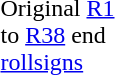<table width="90">
<tr>
<td></td>
<td></td>
</tr>
<tr>
<td colspan="2"><div>Original <a href='#'>R1</a> to <a href='#'>R38</a> end <a href='#'>rollsigns</a></div></td>
</tr>
</table>
